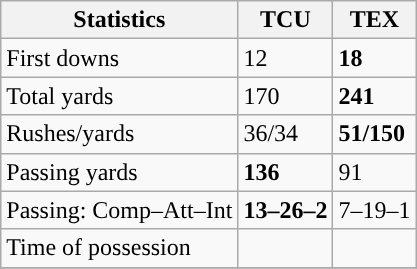<table class="wikitable" style="float: left;">
<tr>
<th>Statistics</th>
<th>TCU</th>
<th>TEX</th>
</tr>
<tr>
<td>First downs</td>
<td>12</td>
<td><strong>18</strong></td>
</tr>
<tr>
<td>Total yards</td>
<td>170</td>
<td><strong>241</strong></td>
</tr>
<tr>
<td>Rushes/yards</td>
<td>36/34</td>
<td><strong>51/150</strong></td>
</tr>
<tr>
<td>Passing yards</td>
<td><strong>136</strong></td>
<td>91</td>
</tr>
<tr>
<td>Passing: Comp–Att–Int</td>
<td><strong>13–26–2</strong></td>
<td>7–19–1</td>
</tr>
<tr>
<td>Time of possession</td>
<td></td>
<td></td>
</tr>
<tr>
</tr>
</table>
